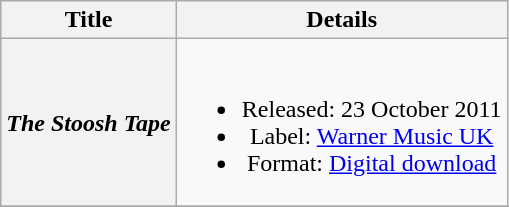<table class="wikitable" style="text-align:center;">
<tr>
<th scope="col">Title</th>
<th scope="col">Details</th>
</tr>
<tr>
<th scope="row"><em>The Stoosh Tape</em></th>
<td><br><ul><li>Released: 23 October 2011</li><li>Label: <a href='#'>Warner Music UK</a></li><li>Format: <a href='#'>Digital download</a></li></ul></td>
</tr>
<tr>
</tr>
</table>
